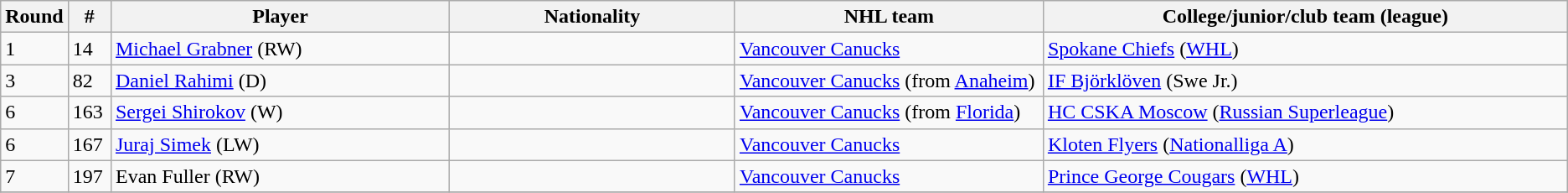<table class="wikitable">
<tr>
<th bgcolor="#DDDDFF" width="2.75%">Round</th>
<th bgcolor="#DDDDFF" width="2.75%">#</th>
<th bgcolor="#DDDDFF" width="22.0%">Player</th>
<th bgcolor="#DDDDFF" width="18.5%">Nationality</th>
<th bgcolor="#DDDDFF" width="20.0%">NHL team</th>
<th bgcolor="#DDDDFF" width="100.0%">College/junior/club team (league)</th>
</tr>
<tr>
<td>1</td>
<td>14</td>
<td><a href='#'>Michael Grabner</a>  (RW)</td>
<td></td>
<td><a href='#'>Vancouver Canucks</a></td>
<td><a href='#'>Spokane Chiefs</a>  (<a href='#'>WHL</a>)</td>
</tr>
<tr>
<td>3</td>
<td>82</td>
<td><a href='#'>Daniel Rahimi</a>  (D)</td>
<td></td>
<td><a href='#'>Vancouver Canucks</a> (from <a href='#'>Anaheim</a>)</td>
<td><a href='#'>IF Björklöven</a> (Swe Jr.)</td>
</tr>
<tr>
<td>6</td>
<td>163</td>
<td><a href='#'>Sergei Shirokov</a>  (W)</td>
<td></td>
<td><a href='#'>Vancouver Canucks</a> (from <a href='#'>Florida</a>)</td>
<td><a href='#'>HC CSKA Moscow</a> (<a href='#'>Russian Superleague</a>)</td>
</tr>
<tr>
<td>6</td>
<td>167</td>
<td><a href='#'>Juraj Simek</a>  (LW)</td>
<td></td>
<td><a href='#'>Vancouver Canucks</a></td>
<td><a href='#'>Kloten Flyers</a> (<a href='#'>Nationalliga A</a>)</td>
</tr>
<tr>
<td>7</td>
<td>197</td>
<td>Evan Fuller  (RW)</td>
<td></td>
<td><a href='#'>Vancouver Canucks</a></td>
<td><a href='#'>Prince George Cougars</a> (<a href='#'>WHL</a>)</td>
</tr>
<tr>
</tr>
</table>
